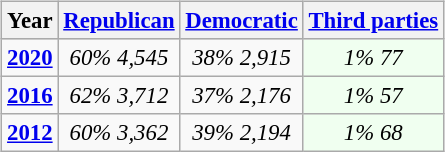<table class="wikitable" style="float:right; font-size:95%;">
<tr bgcolor=lightgrey>
<th>Year</th>
<th><a href='#'>Republican</a></th>
<th><a href='#'>Democratic</a></th>
<th><a href='#'>Third parties</a></th>
</tr>
<tr>
<td><strong><a href='#'>2020</a></strong></td>
<td style="text-align:center;" ><em>60%</em> <em>4,545</em></td>
<td style="text-align:center;" ><em>38%</em> <em>2,915</em></td>
<td style="text-align:center; background:honeyDew;"><em>1%</em> <em>77</em></td>
</tr>
<tr>
<td><strong><a href='#'>2016</a></strong></td>
<td style="text-align:center;" ><em>62%</em> <em>3,712</em></td>
<td style="text-align:center;" ><em>37%</em> <em>2,176</em></td>
<td style="text-align:center; background:honeyDew;"><em>1%</em> <em>57</em></td>
</tr>
<tr>
<td><strong><a href='#'>2012</a></strong></td>
<td style="text-align:center;" ><em>60%</em> <em>3,362</em></td>
<td style="text-align:center;" ><em>39%</em> <em>2,194</em></td>
<td style="text-align:center; background:honeyDew;"><em>1%</em> <em>68</em></td>
</tr>
</table>
